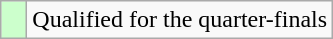<table class="wikitable">
<tr>
<td width=10px bgcolor="#ccffcc"></td>
<td>Qualified for the quarter-finals</td>
</tr>
</table>
